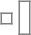<table>
<tr>
<td><br><div><table cellpadding="3" cellspacing="0" border="1" style="background:#ffffff; font-size:75%; border:grey solid 1px; border-collapse:collapse;">
<tr>
<td colspan="2" rowspan="7"><div></div></td>
</tr>
</table>
</div></td>
<td><br><div><table cellpadding="3" cellspacing="0" border="1" style="background:#ffffff; font-size:75%; border:grey solid 1px; border-collapse:collapse;">
<tr>
<td colspan="2" rowspan="2"><div><br></div></td>
</tr>
</table>
</div></td>
</tr>
</table>
